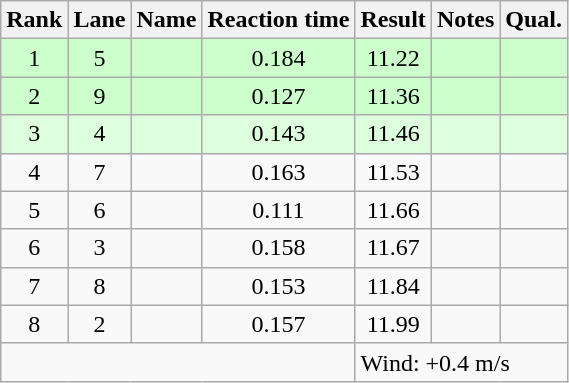<table class="wikitable sortable" style="text-align:center">
<tr>
<th>Rank</th>
<th>Lane</th>
<th>Name</th>
<th>Reaction time</th>
<th>Result</th>
<th>Notes</th>
<th>Qual.</th>
</tr>
<tr bgcolor=ccffcc>
<td>1</td>
<td>5</td>
<td align="left"></td>
<td>0.184</td>
<td>11.22</td>
<td></td>
<td></td>
</tr>
<tr bgcolor=ccffcc>
<td>2</td>
<td>9</td>
<td align="left"></td>
<td>0.127</td>
<td>11.36</td>
<td></td>
<td></td>
</tr>
<tr bgcolor=ddffdd>
<td>3</td>
<td>4</td>
<td align="left"></td>
<td>0.143</td>
<td>11.46</td>
<td></td>
<td></td>
</tr>
<tr>
<td>4</td>
<td>7</td>
<td align="left"></td>
<td>0.163</td>
<td>11.53</td>
<td></td>
<td></td>
</tr>
<tr>
<td>5</td>
<td>6</td>
<td align="left"></td>
<td>0.111</td>
<td>11.66</td>
<td></td>
<td></td>
</tr>
<tr>
<td>6</td>
<td>3</td>
<td align="left"></td>
<td>0.158</td>
<td>11.67</td>
<td></td>
<td></td>
</tr>
<tr>
<td>7</td>
<td>8</td>
<td align="left"></td>
<td>0.153</td>
<td>11.84</td>
<td></td>
<td></td>
</tr>
<tr>
<td>8</td>
<td>2</td>
<td align="left"></td>
<td>0.157</td>
<td>11.99</td>
<td></td>
<td></td>
</tr>
<tr class="sortbottom">
<td colspan=4></td>
<td colspan="3" style="text-align:left;">Wind: +0.4 m/s</td>
</tr>
</table>
